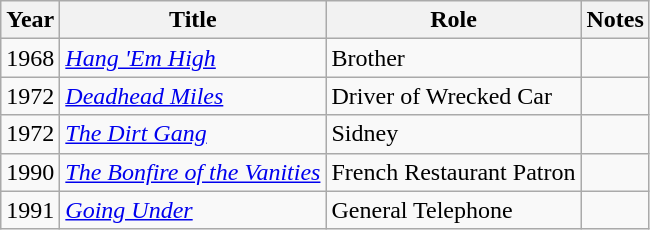<table class="wikitable">
<tr>
<th>Year</th>
<th>Title</th>
<th>Role</th>
<th>Notes</th>
</tr>
<tr>
<td>1968</td>
<td><em><a href='#'>Hang 'Em High</a></em></td>
<td>Brother</td>
<td></td>
</tr>
<tr>
<td>1972</td>
<td><em><a href='#'>Deadhead Miles</a></em></td>
<td>Driver of Wrecked Car</td>
<td></td>
</tr>
<tr>
<td>1972</td>
<td><em><a href='#'>The Dirt Gang</a></em></td>
<td>Sidney</td>
<td></td>
</tr>
<tr>
<td>1990</td>
<td><em><a href='#'>The Bonfire of the Vanities</a></em></td>
<td>French Restaurant Patron</td>
<td></td>
</tr>
<tr>
<td>1991</td>
<td><em><a href='#'>Going Under</a></em></td>
<td>General Telephone</td>
<td></td>
</tr>
</table>
